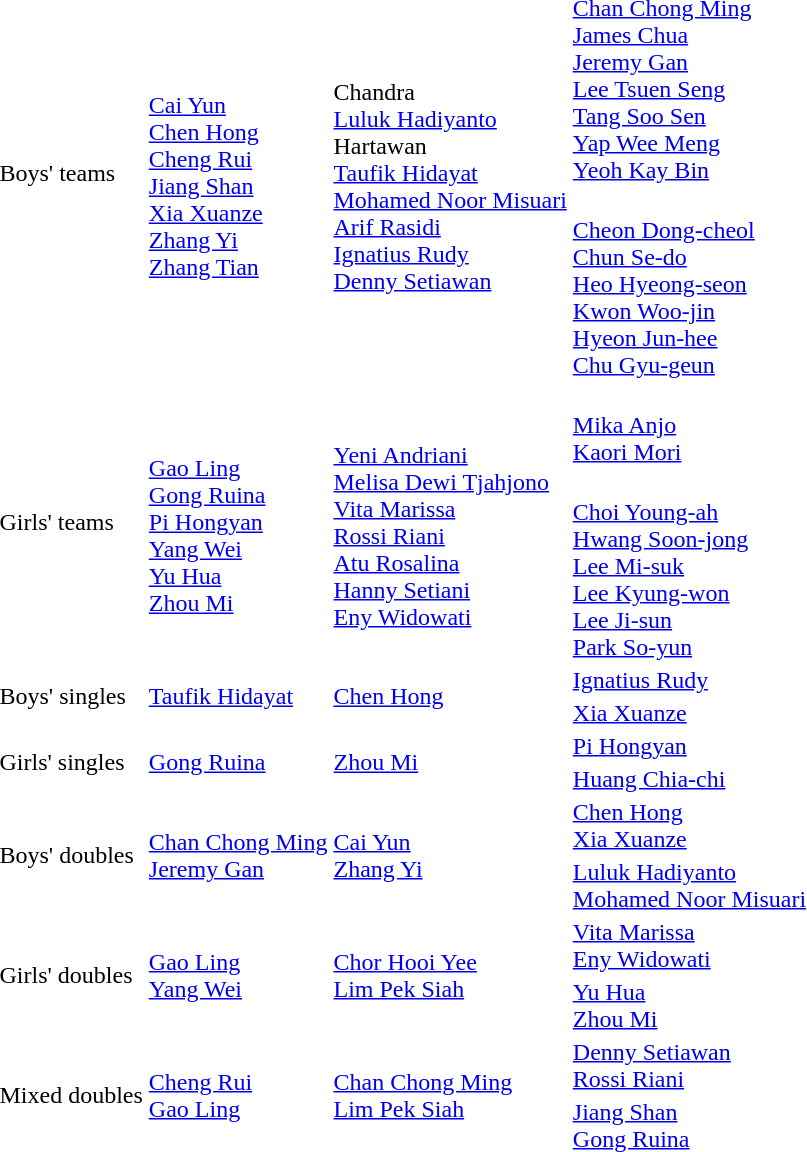<table>
<tr>
<td rowspan=2>Boys' teams<br></td>
<td rowspan=2><br><a href='#'>Cai Yun</a><br><a href='#'>Chen Hong</a><br><a href='#'>Cheng Rui</a><br><a href='#'>Jiang Shan</a><br><a href='#'>Xia Xuanze</a><br><a href='#'>Zhang Yi</a><br><a href='#'>Zhang Tian</a></td>
<td rowspan=2><br>Chandra<br><a href='#'>Luluk Hadiyanto</a><br>Hartawan<br><a href='#'>Taufik Hidayat</a><br><a href='#'>Mohamed Noor Misuari</a><br><a href='#'>Arif Rasidi</a><br><a href='#'>Ignatius Rudy</a><br><a href='#'>Denny Setiawan</a></td>
<td><br><a href='#'>Chan Chong Ming</a><br><a href='#'>James Chua</a><br><a href='#'>Jeremy Gan</a><br><a href='#'>Lee Tsuen Seng</a><br><a href='#'>Tang Soo Sen</a><br><a href='#'>Yap Wee Meng</a><br><a href='#'>Yeoh Kay Bin</a></td>
</tr>
<tr>
<td><br><a href='#'>Cheon Dong-cheol</a><br><a href='#'>Chun Se-do</a><br><a href='#'>Heo Hyeong-seon</a><br><a href='#'>Kwon Woo-jin</a><br><a href='#'>Hyeon Jun-hee</a><br><a href='#'>Chu Gyu-geun </a></td>
</tr>
<tr>
<td rowspan=2>Girls' teams<br></td>
<td rowspan=2><br><a href='#'>Gao Ling</a><br><a href='#'>Gong Ruina</a><br><a href='#'>Pi Hongyan</a><br><a href='#'>Yang Wei</a><br><a href='#'>Yu Hua</a><br><a href='#'>Zhou Mi</a></td>
<td rowspan=2><br><a href='#'>Yeni Andriani</a><br><a href='#'>Melisa Dewi Tjahjono</a><br><a href='#'>Vita Marissa</a><br><a href='#'>Rossi Riani</a><br><a href='#'>Atu Rosalina</a><br><a href='#'>Hanny Setiani</a><br><a href='#'>Eny Widowati</a></td>
<td><br><a href='#'>Mika Anjo</a><br><a href='#'>Kaori Mori</a></td>
</tr>
<tr>
<td><br><a href='#'>Choi Young-ah</a><br><a href='#'>Hwang Soon-jong</a><br><a href='#'>Lee Mi-suk</a><br><a href='#'>Lee Kyung-won</a><br><a href='#'>Lee Ji-sun</a><br><a href='#'>Park So-yun</a></td>
</tr>
<tr>
<td rowspan=2>Boys' singles</td>
<td rowspan=2> <a href='#'>Taufik Hidayat</a></td>
<td rowspan=2> <a href='#'>Chen Hong</a></td>
<td> <a href='#'>Ignatius Rudy</a></td>
</tr>
<tr>
<td> <a href='#'>Xia Xuanze</a></td>
</tr>
<tr>
<td rowspan=2>Girls' singles</td>
<td rowspan=2> <a href='#'>Gong Ruina</a></td>
<td rowspan=2> <a href='#'>Zhou Mi</a></td>
<td> <a href='#'>Pi Hongyan</a></td>
</tr>
<tr>
<td> <a href='#'>Huang Chia-chi</a></td>
</tr>
<tr>
<td rowspan=2>Boys' doubles</td>
<td rowspan=2> <a href='#'>Chan Chong Ming</a><br> <a href='#'>Jeremy Gan</a></td>
<td rowspan=2> <a href='#'>Cai Yun</a><br> <a href='#'>Zhang Yi</a></td>
<td> <a href='#'>Chen Hong</a><br> <a href='#'>Xia Xuanze</a></td>
</tr>
<tr>
<td> <a href='#'>Luluk Hadiyanto</a><br> <a href='#'>Mohamed Noor Misuari</a></td>
</tr>
<tr>
<td rowspan=2>Girls' doubles</td>
<td rowspan=2> <a href='#'>Gao Ling</a><br> <a href='#'>Yang Wei</a></td>
<td rowspan=2> <a href='#'>Chor Hooi Yee</a><br> <a href='#'>Lim Pek Siah</a></td>
<td> <a href='#'>Vita Marissa</a><br> <a href='#'>Eny Widowati</a></td>
</tr>
<tr>
<td> <a href='#'>Yu Hua</a><br> <a href='#'>Zhou Mi</a></td>
</tr>
<tr>
<td rowspan=2>Mixed doubles</td>
<td rowspan=2> <a href='#'>Cheng Rui</a><br> <a href='#'>Gao Ling</a></td>
<td rowspan=2> <a href='#'>Chan Chong Ming</a><br> <a href='#'>Lim Pek Siah</a></td>
<td> <a href='#'>Denny Setiawan</a><br> <a href='#'>Rossi Riani</a></td>
</tr>
<tr>
<td> <a href='#'>Jiang Shan</a><br> <a href='#'>Gong Ruina</a></td>
</tr>
</table>
